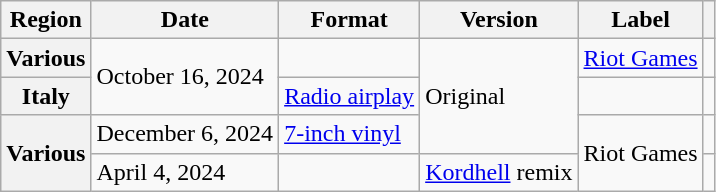<table class="wikitable plainrowheaders">
<tr>
<th scope="col">Region</th>
<th scope="col">Date</th>
<th scope="col">Format</th>
<th scope="col">Version</th>
<th scope="col">Label</th>
<th scope="col"></th>
</tr>
<tr>
<th scope="row">Various</th>
<td rowspan="2">October 16, 2024</td>
<td></td>
<td rowspan="3">Original</td>
<td><a href='#'>Riot Games</a></td>
<td style="text-align:center"></td>
</tr>
<tr>
<th scope="row">Italy</th>
<td><a href='#'>Radio airplay</a></td>
<td></td>
<td style="text-align:center"></td>
</tr>
<tr>
<th scope="row" rowspan="2">Various</th>
<td>December 6, 2024</td>
<td><a href='#'>7-inch vinyl</a></td>
<td rowspan="2">Riot Games</td>
<td style="text-align:center"></td>
</tr>
<tr>
<td>April 4, 2024</td>
<td></td>
<td><a href='#'>Kordhell</a> remix</td>
<td style="text-align:center"></td>
</tr>
</table>
